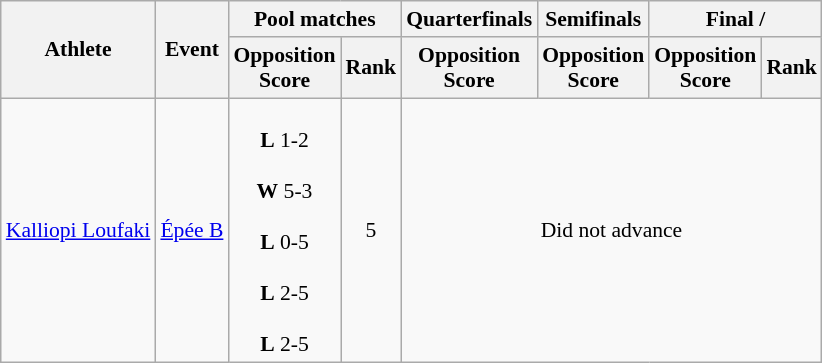<table class=wikitable style="font-size:90%">
<tr>
<th rowspan="2">Athlete</th>
<th rowspan="2">Event</th>
<th colspan="2">Pool matches</th>
<th>Quarterfinals</th>
<th>Semifinals</th>
<th colspan=2>Final / </th>
</tr>
<tr>
<th>Opposition<br>Score</th>
<th>Rank</th>
<th>Opposition<br>Score</th>
<th>Opposition<br>Score</th>
<th>Opposition<br>Score</th>
<th>Rank</th>
</tr>
<tr align=center>
<td align=left rowspan=5><a href='#'>Kalliopi Loufaki</a></td>
<td align=left rowspan=5><a href='#'>Épée B</a></td>
<td><br><strong>L</strong> 1-2<br><br><strong>W</strong> 5-3<br><br><strong>L</strong> 0-5<br><br><strong>L</strong> 2-5<br><br><strong>L</strong> 2-5</td>
<td>5</td>
<td colspan=4>Did not advance</td>
</tr>
</table>
